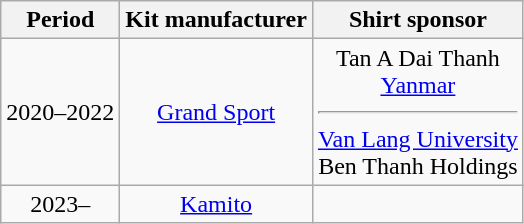<table class="wikitable" style="text-align: center">
<tr>
<th>Period</th>
<th>Kit manufacturer</th>
<th>Shirt sponsor</th>
</tr>
<tr>
<td>2020–2022</td>
<td> <a href='#'>Grand Sport</a></td>
<td>Tan A Dai Thanh<br><a href='#'>Yanmar</a><hr> <a href='#'>Van Lang University</a><br>Ben Thanh Holdings</td>
</tr>
<tr>
<td>2023–</td>
<td> <a href='#'>Kamito</a></td>
<td></td>
</tr>
</table>
